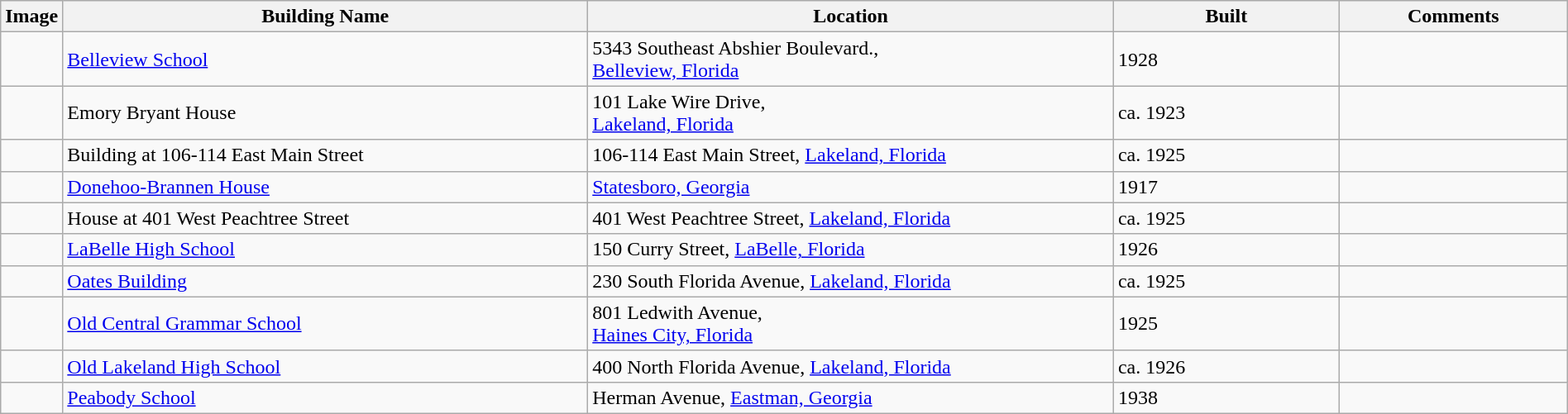<table class="wikitable sortable" style="width:100%">
<tr>
<th width=110><strong>Image</strong></th>
<th width=35%><strong>Building Name</strong></th>
<th width=35%><strong>Location</strong></th>
<th width=15%><strong>Built</strong></th>
<th width=15%><strong>Comments <br></strong></th>
</tr>
<tr>
<td></td>
<td><a href='#'>Belleview School</a></td>
<td>5343 Southeast Abshier Boulevard., <br><a href='#'>Belleview, Florida</a></td>
<td>1928</td>
<td></td>
</tr>
<tr>
<td></td>
<td>Emory Bryant House</td>
<td>101 Lake Wire Drive, <br><a href='#'>Lakeland, Florida</a></td>
<td>ca. 1923</td>
<td></td>
</tr>
<tr>
<td></td>
<td>Building at 106-114 East Main Street</td>
<td>106-114 East Main Street, <a href='#'>Lakeland, Florida</a></td>
<td>ca. 1925</td>
<td></td>
</tr>
<tr>
<td></td>
<td><a href='#'>Donehoo-Brannen House</a></td>
<td><a href='#'>Statesboro, Georgia</a></td>
<td>1917</td>
<td></td>
</tr>
<tr>
<td></td>
<td>House at 401 West Peachtree Street</td>
<td>401 West Peachtree Street, <a href='#'>Lakeland, Florida</a></td>
<td>ca. 1925</td>
<td></td>
</tr>
<tr>
<td></td>
<td><a href='#'>LaBelle High School</a></td>
<td>150 Curry Street, <a href='#'>LaBelle, Florida</a></td>
<td>1926</td>
<td></td>
</tr>
<tr>
<td></td>
<td><a href='#'>Oates Building</a></td>
<td>230 South Florida Avenue, <a href='#'>Lakeland, Florida</a></td>
<td>ca. 1925</td>
<td></td>
</tr>
<tr>
<td></td>
<td><a href='#'>Old Central Grammar School</a></td>
<td>801 Ledwith Avenue,  <br><a href='#'>Haines City, Florida</a></td>
<td>1925</td>
<td></td>
</tr>
<tr>
<td></td>
<td><a href='#'>Old Lakeland High School</a></td>
<td>400 North Florida Avenue, <a href='#'>Lakeland, Florida</a></td>
<td>ca. 1926</td>
<td></td>
</tr>
<tr>
<td></td>
<td><a href='#'>Peabody School</a></td>
<td>Herman Avenue, <a href='#'>Eastman, Georgia</a></td>
<td>1938</td>
<td></td>
</tr>
</table>
